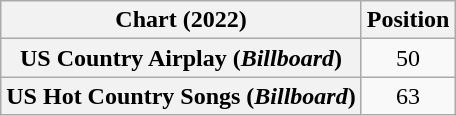<table class="wikitable sortable plainrowheaders" style="text-align:center">
<tr>
<th scope="col">Chart (2022)</th>
<th scope="col">Position</th>
</tr>
<tr>
<th scope="row">US Country Airplay (<em>Billboard</em>)</th>
<td>50</td>
</tr>
<tr>
<th scope="row">US Hot Country Songs (<em>Billboard</em>)</th>
<td>63</td>
</tr>
</table>
